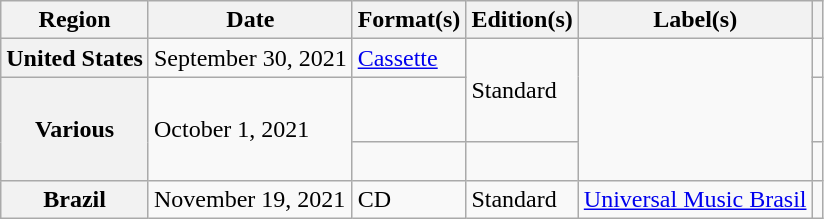<table class="wikitable plainrowheaders">
<tr>
<th scope="col">Region</th>
<th scope="col">Date</th>
<th scope="col">Format(s)</th>
<th scope="col">Edition(s)</th>
<th scope="col">Label(s)</th>
<th scope="col"></th>
</tr>
<tr>
<th scope="row">United States</th>
<td>September 30, 2021</td>
<td><a href='#'>Cassette</a></td>
<td rowspan="2">Standard</td>
<td rowspan="3"></td>
<td align="center"></td>
</tr>
<tr>
<th scope="row" rowspan="2">Various</th>
<td rowspan="2">October 1, 2021</td>
<td></td>
<td align="center"> <br> <br></td>
</tr>
<tr>
<td></td>
<td></td>
<td align="center"> <br></td>
</tr>
<tr>
<th scope="row">Brazil</th>
<td>November 19, 2021</td>
<td>CD</td>
<td>Standard</td>
<td><a href='#'>Universal Music Brasil</a></td>
<td align="center"></td>
</tr>
</table>
